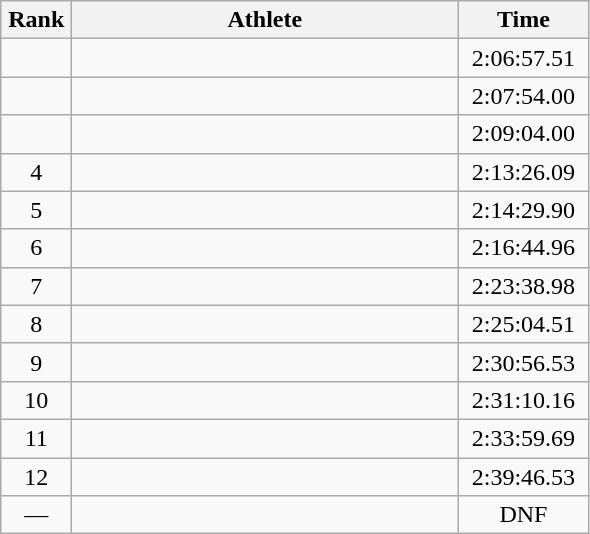<table class=wikitable style="text-align:center">
<tr>
<th width=40>Rank</th>
<th width=250>Athlete</th>
<th width=80>Time</th>
</tr>
<tr>
<td></td>
<td align=left></td>
<td>2:06:57.51</td>
</tr>
<tr>
<td></td>
<td align=left></td>
<td>2:07:54.00</td>
</tr>
<tr>
<td></td>
<td align=left></td>
<td>2:09:04.00</td>
</tr>
<tr>
<td>4</td>
<td align=left></td>
<td>2:13:26.09</td>
</tr>
<tr>
<td>5</td>
<td align=left></td>
<td>2:14:29.90</td>
</tr>
<tr>
<td>6</td>
<td align=left></td>
<td>2:16:44.96</td>
</tr>
<tr>
<td>7</td>
<td align=left></td>
<td>2:23:38.98</td>
</tr>
<tr>
<td>8</td>
<td align=left></td>
<td>2:25:04.51</td>
</tr>
<tr>
<td>9</td>
<td align=left></td>
<td>2:30:56.53</td>
</tr>
<tr>
<td>10</td>
<td align=left></td>
<td>2:31:10.16</td>
</tr>
<tr>
<td>11</td>
<td align=left></td>
<td>2:33:59.69</td>
</tr>
<tr>
<td>12</td>
<td align=left></td>
<td>2:39:46.53</td>
</tr>
<tr>
<td>—</td>
<td align=left></td>
<td>DNF</td>
</tr>
</table>
